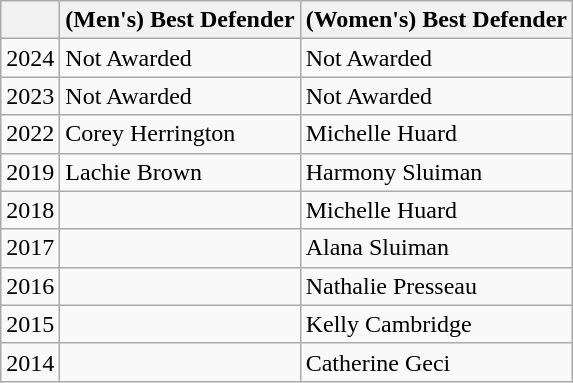<table class="wikitable">
<tr>
<th></th>
<th><strong>(Men's) Best Defender</strong></th>
<th><strong>(Women's) Best Defender</strong></th>
</tr>
<tr>
<td>2024</td>
<td>Not Awarded</td>
<td>Not Awarded</td>
</tr>
<tr>
<td>2023</td>
<td>Not Awarded</td>
<td>Not Awarded</td>
</tr>
<tr>
<td>2022</td>
<td>Corey Herrington</td>
<td>Michelle Huard</td>
</tr>
<tr>
<td>2019</td>
<td>Lachie Brown</td>
<td>Harmony Sluiman</td>
</tr>
<tr>
<td>2018</td>
<td></td>
<td>Michelle Huard</td>
</tr>
<tr>
<td>2017</td>
<td></td>
<td>Alana Sluiman</td>
</tr>
<tr>
<td>2016</td>
<td></td>
<td>Nathalie Presseau</td>
</tr>
<tr>
<td>2015</td>
<td></td>
<td>Kelly Cambridge</td>
</tr>
<tr>
<td>2014</td>
<td></td>
<td>Catherine Geci</td>
</tr>
</table>
